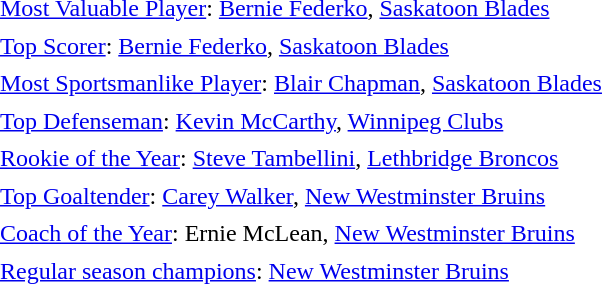<table cellpadding="3" cellspacing="1">
<tr>
<td><a href='#'>Most Valuable Player</a>: <a href='#'>Bernie Federko</a>, <a href='#'>Saskatoon Blades</a></td>
</tr>
<tr>
<td><a href='#'>Top Scorer</a>: <a href='#'>Bernie Federko</a>, <a href='#'>Saskatoon Blades</a></td>
</tr>
<tr>
<td><a href='#'>Most Sportsmanlike Player</a>: <a href='#'>Blair Chapman</a>, <a href='#'>Saskatoon Blades</a></td>
</tr>
<tr>
<td><a href='#'>Top Defenseman</a>: <a href='#'>Kevin McCarthy</a>, <a href='#'>Winnipeg Clubs</a></td>
</tr>
<tr>
<td><a href='#'>Rookie of the Year</a>: <a href='#'>Steve Tambellini</a>, <a href='#'>Lethbridge Broncos</a></td>
</tr>
<tr>
<td><a href='#'>Top Goaltender</a>: <a href='#'>Carey Walker</a>, <a href='#'>New Westminster Bruins</a></td>
</tr>
<tr>
<td><a href='#'>Coach of the Year</a>: Ernie McLean, <a href='#'>New Westminster Bruins</a></td>
</tr>
<tr>
<td><a href='#'>Regular season champions</a>: <a href='#'>New Westminster Bruins</a></td>
</tr>
</table>
